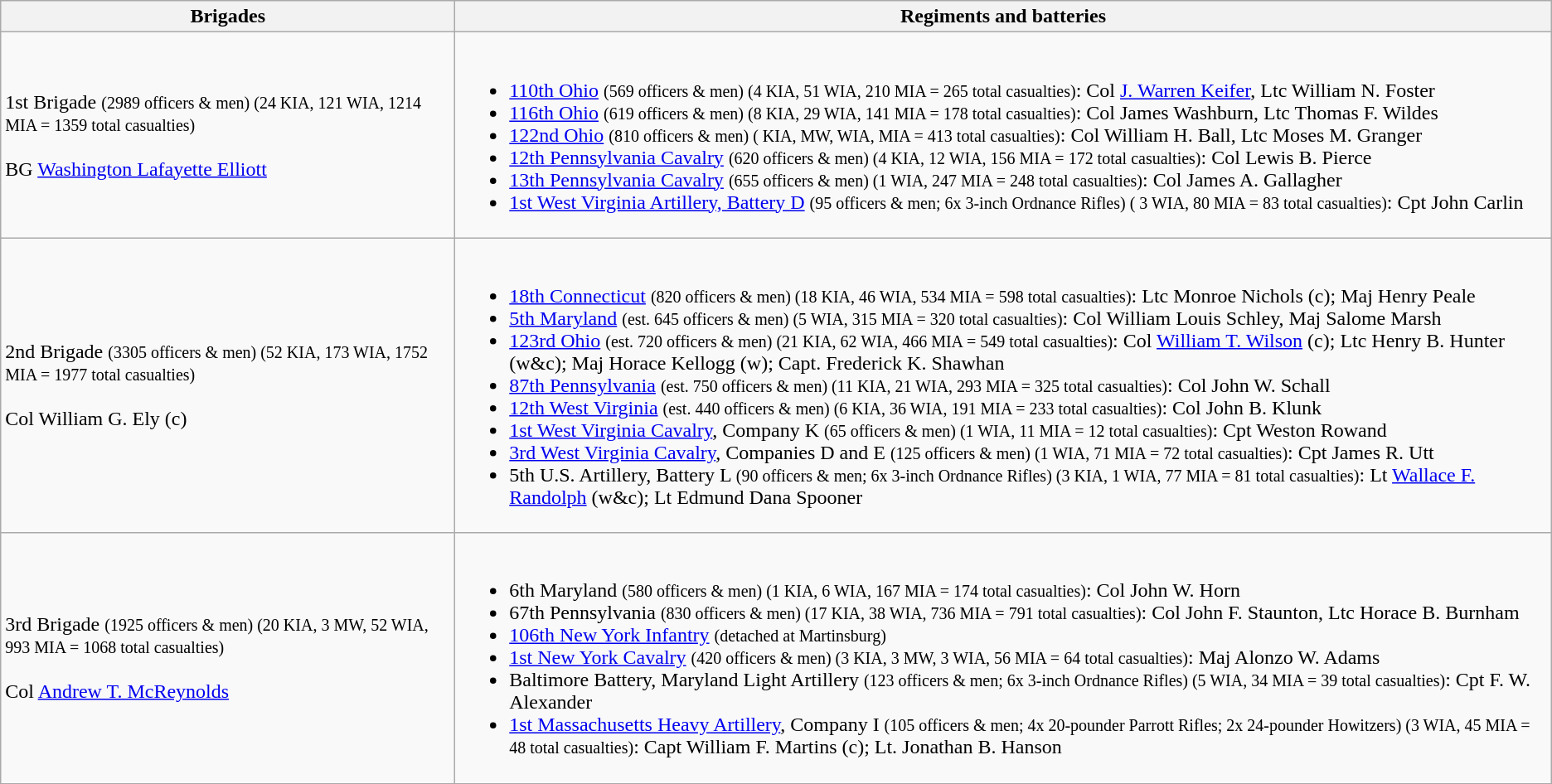<table class="wikitable">
<tr>
<th><strong>Brigades</strong></th>
<th><strong>Regiments and batteries</strong></th>
</tr>
<tr>
<td>1st Brigade <small>(2989 officers & men) (24 KIA, 121 WIA, 1214 MIA = 1359 total casualties)</small><br><br>
BG <a href='#'>Washington Lafayette Elliott</a></td>
<td><br><ul><li><a href='#'>110th Ohio</a> <small>(569 officers & men) (4 KIA, 51 WIA, 210 MIA = 265 total casualties)</small>: Col <a href='#'>J. Warren Keifer</a>, Ltc William N. Foster</li><li><a href='#'>116th Ohio</a> <small>(619 officers & men) (8 KIA, 29 WIA, 141 MIA = 178 total casualties)</small>: Col James Washburn, Ltc Thomas F. Wildes</li><li><a href='#'>122nd Ohio</a> <small>(810 officers & men) ( KIA, MW, WIA, MIA = 413 total casualties)</small>: Col William H. Ball, Ltc Moses M. Granger</li><li><a href='#'>12th Pennsylvania Cavalry</a> <small>(620 officers & men) (4 KIA, 12 WIA, 156 MIA = 172 total casualties)</small>: Col Lewis B. Pierce</li><li><a href='#'>13th Pennsylvania Cavalry</a> <small>(655 officers & men) (1 WIA, 247 MIA = 248 total casualties)</small>: Col James A. Gallagher</li><li><a href='#'>1st West Virginia Artillery, Battery D</a> <small>(95 officers & men; 6x 3-inch Ordnance Rifles) ( 3 WIA, 80 MIA = 83 total casualties)</small>: Cpt John Carlin</li></ul></td>
</tr>
<tr>
<td>2nd Brigade <small>(3305 officers & men) (52 KIA, 173 WIA, 1752 MIA = 1977 total casualties)</small><br><br>
Col William G. Ely (c)</td>
<td><br><ul><li><a href='#'>18th Connecticut</a> <small>(820 officers & men) (18 KIA, 46 WIA, 534 MIA = 598 total casualties)</small>: Ltc Monroe Nichols (c); Maj Henry Peale</li><li><a href='#'>5th Maryland</a> <small>(est. 645 officers & men) (5 WIA, 315 MIA = 320 total casualties)</small>: Col William Louis Schley, Maj Salome Marsh</li><li><a href='#'>123rd Ohio</a> <small>(est. 720 officers & men) (21 KIA, 62 WIA, 466 MIA = 549 total casualties)</small>: Col <a href='#'>William T. Wilson</a> (c); Ltc Henry B. Hunter (w&c); Maj Horace Kellogg (w); Capt. Frederick K. Shawhan</li><li><a href='#'>87th Pennsylvania</a> <small>(est. 750 officers & men) (11 KIA, 21 WIA, 293 MIA = 325 total casualties)</small>: Col John W. Schall</li><li><a href='#'>12th West Virginia</a> <small>(est. 440 officers & men) (6 KIA, 36 WIA, 191 MIA = 233 total casualties)</small>: Col John B. Klunk</li><li><a href='#'>1st West Virginia Cavalry</a>, Company K <small>(65 officers & men) (1 WIA, 11 MIA = 12 total casualties)</small>: Cpt Weston Rowand</li><li><a href='#'>3rd West Virginia Cavalry</a>, Companies D and E <small>(125 officers & men) (1 WIA, 71 MIA = 72 total casualties)</small>: Cpt James R. Utt</li><li>5th U.S. Artillery, Battery L <small>(90 officers & men; 6x 3-inch Ordnance Rifles) (3 KIA, 1 WIA, 77 MIA = 81 total casualties)</small>: Lt <a href='#'>Wallace F. Randolph</a> (w&c); Lt Edmund Dana Spooner</li></ul></td>
</tr>
<tr>
<td>3rd Brigade <small>(1925 officers & men) (20 KIA, 3 MW, 52 WIA, 993 MIA = 1068 total casualties)</small><br><br>
Col <a href='#'>Andrew T. McReynolds</a></td>
<td><br><ul><li>6th Maryland <small>(580 officers & men) (1 KIA, 6 WIA, 167 MIA = 174 total casualties)</small>: Col John W. Horn</li><li>67th Pennsylvania <small>(830 officers & men) (17 KIA, 38 WIA, 736 MIA = 791 total casualties)</small>: Col John F. Staunton, Ltc Horace B. Burnham</li><li><a href='#'>106th New York Infantry</a> <small>(detached at Martinsburg)</small></li><li><a href='#'>1st New York Cavalry</a> <small>(420 officers & men) (3 KIA, 3 MW, 3 WIA, 56 MIA = 64 total casualties)</small>: Maj Alonzo W. Adams</li><li>Baltimore Battery, Maryland Light Artillery <small>(123 officers & men; 6x 3-inch Ordnance Rifles) (5 WIA, 34 MIA = 39 total casualties)</small>: Cpt F. W. Alexander</li><li><a href='#'>1st Massachusetts Heavy Artillery</a>, Company I <small>(105 officers & men; 4x 20-pounder Parrott Rifles; 2x 24-pounder Howitzers) (3 WIA, 45 MIA = 48 total casualties)</small>: Capt William F. Martins (c); Lt. Jonathan B. Hanson</li></ul></td>
</tr>
<tr>
</tr>
</table>
